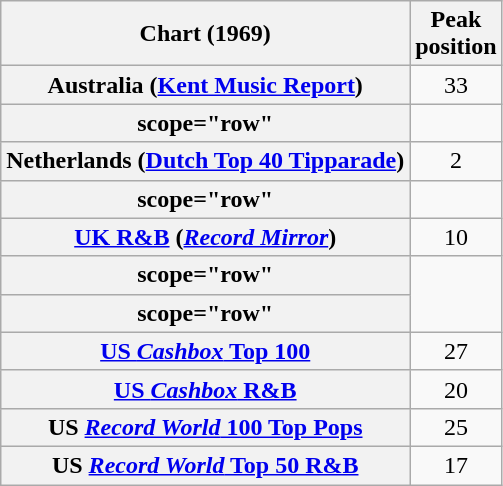<table class="wikitable sortable plainrowheaders">
<tr>
<th scope="col">Chart (1969)</th>
<th scope="col">Peak<br>position</th>
</tr>
<tr>
<th scope="row">Australia (<a href='#'>Kent Music Report</a>)</th>
<td align="center">33</td>
</tr>
<tr>
<th>scope="row" </th>
</tr>
<tr>
<th scope="row">Netherlands (<a href='#'>Dutch Top 40 Tipparade</a>)</th>
<td align="center">2</td>
</tr>
<tr>
<th>scope="row" </th>
</tr>
<tr>
<th scope="row"><a href='#'>UK R&B</a> (<em><a href='#'>Record Mirror</a></em>)</th>
<td align="center">10</td>
</tr>
<tr>
<th>scope="row" </th>
</tr>
<tr>
<th>scope="row" </th>
</tr>
<tr>
<th scope="row"><a href='#'>US <em>Cashbox</em> Top 100</a></th>
<td style="text-align:center;">27</td>
</tr>
<tr>
<th scope="row"><a href='#'>US <em>Cashbox</em> R&B</a></th>
<td style="text-align:center;">20</td>
</tr>
<tr>
<th scope="row">US <a href='#'><em>Record World</em> 100 Top Pops</a></th>
<td style="text-align:center;">25</td>
</tr>
<tr>
<th scope="row">US <a href='#'><em>Record World</em> Top 50 R&B</a></th>
<td style="text-align:center;">17</td>
</tr>
</table>
